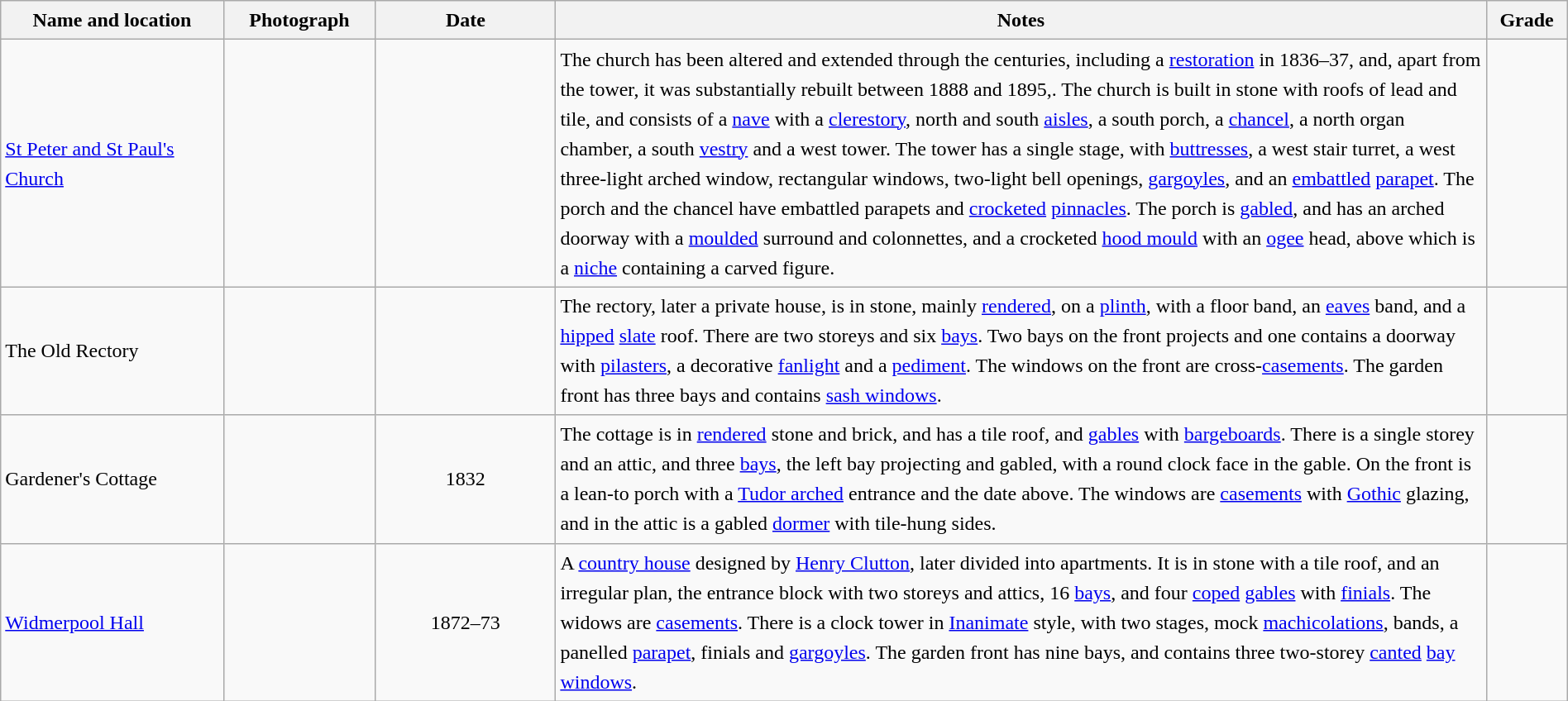<table class="wikitable sortable plainrowheaders" style="width:100%; border:0px; text-align:left; line-height:150%">
<tr>
<th scope="col"  style="width:150px">Name and location</th>
<th scope="col"  style="width:100px" class="unsortable">Photograph</th>
<th scope="col"  style="width:120px">Date</th>
<th scope="col"  style="width:650px" class="unsortable">Notes</th>
<th scope="col"  style="width:50px">Grade</th>
</tr>
<tr>
<td><a href='#'>St Peter and St Paul's Church</a><br><small></small></td>
<td></td>
<td align="center"></td>
<td>The church has been altered and extended through the centuries, including a <a href='#'>restoration</a> in 1836–37, and, apart from the tower, it was substantially rebuilt between 1888 and 1895,.  The church is built in stone with roofs of lead and tile, and consists of a <a href='#'>nave</a> with a <a href='#'>clerestory</a>, north and south <a href='#'>aisles</a>, a south porch, a <a href='#'>chancel</a>, a north organ chamber, a south <a href='#'>vestry</a> and a west tower.  The tower has a single stage, with <a href='#'>buttresses</a>, a west stair turret, a west three-light arched window, rectangular windows, two-light bell openings, <a href='#'>gargoyles</a>, and an <a href='#'>embattled</a> <a href='#'>parapet</a>.  The porch and the chancel have embattled parapets and <a href='#'>crocketed</a> <a href='#'>pinnacles</a>.  The porch is <a href='#'>gabled</a>, and has an arched doorway with a <a href='#'>moulded</a> surround and colonnettes, and a crocketed <a href='#'>hood mould</a> with an <a href='#'>ogee</a> head, above which is a <a href='#'>niche</a> containing a carved figure.</td>
<td align="center" ></td>
</tr>
<tr>
<td>The Old Rectory<br><small></small></td>
<td></td>
<td align="center"></td>
<td>The rectory, later a private house, is in stone, mainly <a href='#'>rendered</a>, on a <a href='#'>plinth</a>, with a floor band, an <a href='#'>eaves</a> band, and a <a href='#'>hipped</a> <a href='#'>slate</a> roof.  There are two storeys and six <a href='#'>bays</a>.  Two bays on the front projects and one contains a doorway with <a href='#'>pilasters</a>, a decorative <a href='#'>fanlight</a> and a <a href='#'>pediment</a>.  The windows on the front are cross-<a href='#'>casements</a>.  The garden front has three bays and contains <a href='#'>sash windows</a>.</td>
<td align="center" ></td>
</tr>
<tr>
<td>Gardener's Cottage<br><small></small></td>
<td></td>
<td align="center">1832</td>
<td>The cottage is in <a href='#'>rendered</a> stone and brick, and has a tile roof, and <a href='#'>gables</a> with <a href='#'>bargeboards</a>.  There is a single storey and an attic, and three <a href='#'>bays</a>, the left bay projecting and gabled, with a round clock face in the gable.  On the front is a lean-to porch with a <a href='#'>Tudor arched</a> entrance and the date above.  The windows are <a href='#'>casements</a> with <a href='#'>Gothic</a> glazing, and in the attic is a gabled <a href='#'>dormer</a> with tile-hung sides.</td>
<td align="center" ></td>
</tr>
<tr>
<td><a href='#'>Widmerpool Hall</a><br><small></small></td>
<td></td>
<td align="center">1872–73</td>
<td>A <a href='#'>country house</a> designed by <a href='#'>Henry Clutton</a>, later divided into apartments.  It is in stone with a tile roof, and an irregular plan, the entrance block with two storeys and attics, 16 <a href='#'>bays</a>, and four <a href='#'>coped</a> <a href='#'>gables</a> with <a href='#'>finials</a>.  The widows are <a href='#'>casements</a>.  There is a clock tower in <a href='#'>Inanimate</a> style, with two stages, mock <a href='#'>machicolations</a>, bands, a panelled <a href='#'>parapet</a>, finials and <a href='#'>gargoyles</a>.  The garden front has nine bays, and contains three two-storey <a href='#'>canted</a> <a href='#'>bay windows</a>.</td>
<td align="center" ></td>
</tr>
<tr>
</tr>
</table>
